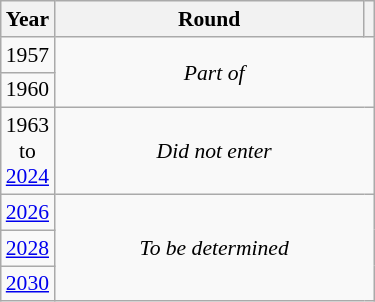<table class="wikitable" style="text-align: center; font-size:90%">
<tr>
<th>Year</th>
<th style="width:200px">Round</th>
<th></th>
</tr>
<tr>
<td>1957</td>
<td colspan="2" rowspan="2"><em>Part of</em> </td>
</tr>
<tr>
<td>1960</td>
</tr>
<tr>
<td>1963<br>to<br><a href='#'>2024</a></td>
<td colspan="2"><em>Did not enter</em></td>
</tr>
<tr>
<td><a href='#'>2026</a></td>
<td colspan="2" rowspan="3"><em>To be determined</em></td>
</tr>
<tr>
<td><a href='#'>2028</a></td>
</tr>
<tr>
<td><a href='#'>2030</a></td>
</tr>
</table>
